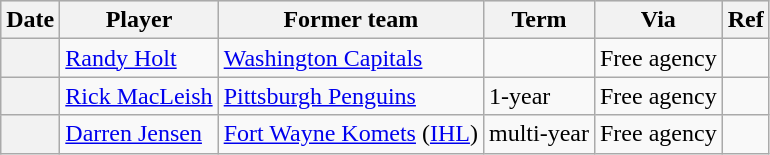<table class="wikitable plainrowheaders">
<tr style="background:#ddd; text-align:center;">
<th>Date</th>
<th>Player</th>
<th>Former team</th>
<th>Term</th>
<th>Via</th>
<th>Ref</th>
</tr>
<tr>
<th scope="row"></th>
<td><a href='#'>Randy Holt</a></td>
<td><a href='#'>Washington Capitals</a></td>
<td></td>
<td>Free agency</td>
<td></td>
</tr>
<tr>
<th scope="row"></th>
<td><a href='#'>Rick MacLeish</a></td>
<td><a href='#'>Pittsburgh Penguins</a></td>
<td>1-year</td>
<td>Free agency</td>
<td></td>
</tr>
<tr>
<th scope="row"></th>
<td><a href='#'>Darren Jensen</a></td>
<td><a href='#'>Fort Wayne Komets</a> (<a href='#'>IHL</a>)</td>
<td>multi-year</td>
<td>Free agency</td>
<td></td>
</tr>
</table>
